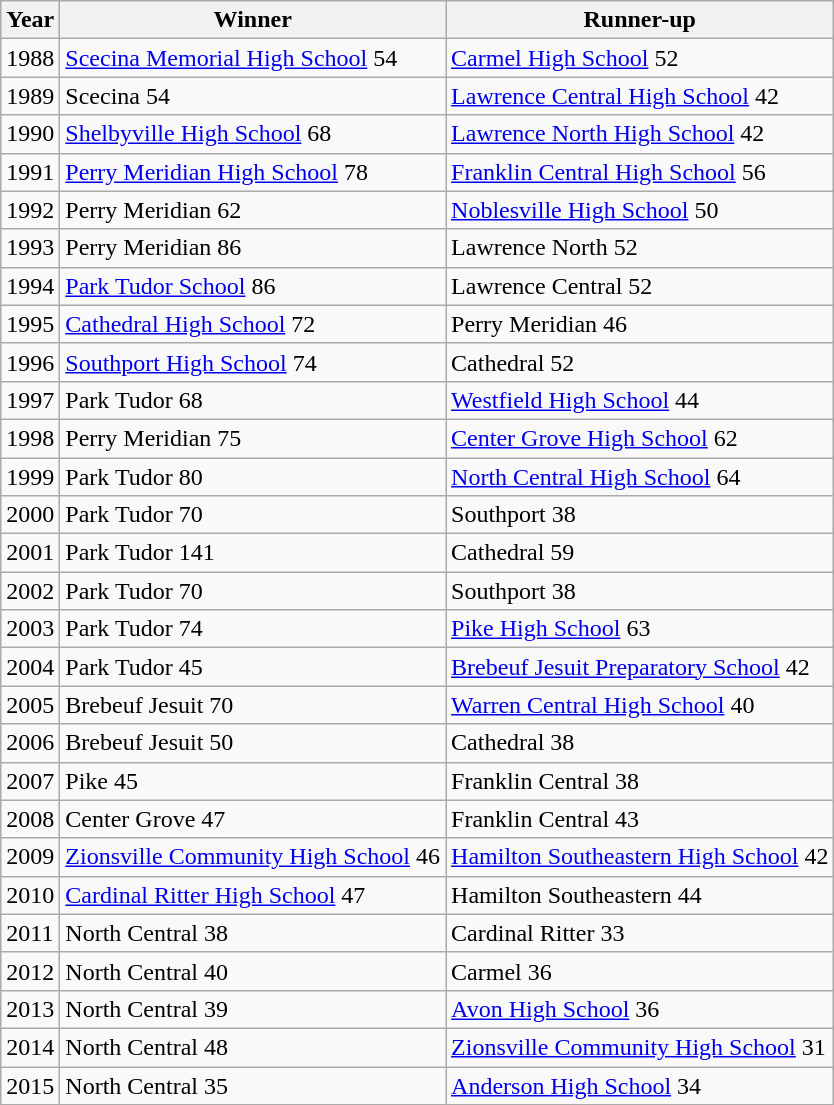<table class="wikitable">
<tr>
<th>Year</th>
<th>Winner</th>
<th>Runner-up</th>
</tr>
<tr>
<td>1988</td>
<td><a href='#'>Scecina Memorial High School</a>  54</td>
<td><a href='#'>Carmel High School</a>  52</td>
</tr>
<tr>
<td>1989</td>
<td>Scecina  54</td>
<td><a href='#'>Lawrence Central High School</a> 42</td>
</tr>
<tr>
<td>1990</td>
<td><a href='#'>Shelbyville High School</a>  68</td>
<td><a href='#'>Lawrence North High School</a> 42</td>
</tr>
<tr>
<td>1991</td>
<td><a href='#'>Perry Meridian High School</a> 78</td>
<td><a href='#'>Franklin Central High School</a> 56</td>
</tr>
<tr>
<td>1992</td>
<td>Perry Meridian 62</td>
<td><a href='#'>Noblesville High School</a> 50</td>
</tr>
<tr>
<td>1993</td>
<td>Perry Meridian 86</td>
<td>Lawrence North 52</td>
</tr>
<tr>
<td>1994</td>
<td><a href='#'>Park Tudor School</a> 86</td>
<td>Lawrence Central 52</td>
</tr>
<tr>
<td>1995</td>
<td><a href='#'>Cathedral High School</a> 72</td>
<td>Perry Meridian 46</td>
</tr>
<tr>
<td>1996</td>
<td><a href='#'>Southport High School</a> 74</td>
<td>Cathedral 52</td>
</tr>
<tr>
<td>1997</td>
<td>Park Tudor 68</td>
<td><a href='#'>Westfield High School</a> 44</td>
</tr>
<tr>
<td>1998</td>
<td>Perry Meridian 75</td>
<td><a href='#'>Center Grove High School</a> 62</td>
</tr>
<tr>
<td>1999</td>
<td>Park Tudor 80</td>
<td><a href='#'>North Central High School</a> 64</td>
</tr>
<tr>
<td>2000</td>
<td>Park Tudor 70</td>
<td>Southport 38</td>
</tr>
<tr>
<td>2001</td>
<td>Park Tudor 141</td>
<td>Cathedral 59</td>
</tr>
<tr>
<td>2002</td>
<td>Park Tudor 70</td>
<td>Southport 38</td>
</tr>
<tr>
<td>2003</td>
<td>Park Tudor 74</td>
<td><a href='#'>Pike High School</a> 63</td>
</tr>
<tr>
<td>2004</td>
<td>Park Tudor 45</td>
<td><a href='#'>Brebeuf Jesuit Preparatory School</a> 42</td>
</tr>
<tr>
<td>2005</td>
<td>Brebeuf Jesuit 70</td>
<td><a href='#'>Warren Central High School</a> 40</td>
</tr>
<tr>
<td>2006</td>
<td>Brebeuf Jesuit 50</td>
<td>Cathedral 38</td>
</tr>
<tr>
<td>2007</td>
<td>Pike 45</td>
<td>Franklin Central 38</td>
</tr>
<tr>
<td>2008</td>
<td>Center Grove 47</td>
<td>Franklin Central 43</td>
</tr>
<tr>
<td>2009</td>
<td><a href='#'>Zionsville Community High School</a> 46</td>
<td><a href='#'>Hamilton Southeastern High School</a> 42</td>
</tr>
<tr>
<td>2010</td>
<td><a href='#'>Cardinal Ritter High School</a> 47</td>
<td>Hamilton Southeastern 44</td>
</tr>
<tr>
<td>2011</td>
<td>North Central  38</td>
<td>Cardinal Ritter 33</td>
</tr>
<tr>
<td>2012</td>
<td>North Central 40</td>
<td>Carmel 36</td>
</tr>
<tr>
<td>2013</td>
<td>North Central 39</td>
<td><a href='#'>Avon High School</a> 36</td>
</tr>
<tr>
<td>2014</td>
<td>North Central  48</td>
<td><a href='#'>Zionsville Community High School</a> 31</td>
</tr>
<tr>
<td>2015</td>
<td>North Central  35</td>
<td><a href='#'>Anderson High School</a> 34</td>
</tr>
</table>
